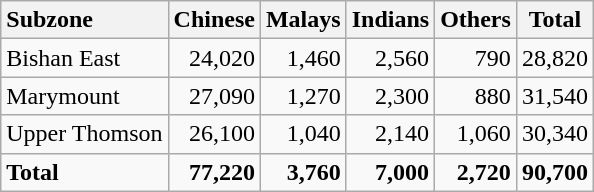<table class="wikitable sortable mw-collapsible" style="text-align: right">
<tr class="static-row-header" style="vertical-align: bottom">
<th scope="col" style="text-align: left">Subzone</th>
<th scope="col" style="text-align: center">Chinese</th>
<th scope="col" style="text-align: center">Malays</th>
<th scope="col" style="text-align: center">Indians</th>
<th scope="col" style="text-align: center">Others</th>
<th scope="col" style="text-align: center">Total</th>
</tr>
<tr>
<td style="text-align: left">Bishan East</td>
<td>24,020</td>
<td>1,460</td>
<td>2,560</td>
<td>790</td>
<td>28,820</td>
</tr>
<tr>
<td style="text-align: left">Marymount</td>
<td>27,090</td>
<td>1,270</td>
<td>2,300</td>
<td>880</td>
<td>31,540</td>
</tr>
<tr>
<td style="text-align: left">Upper Thomson</td>
<td>26,100</td>
<td>1,040</td>
<td>2,140</td>
<td>1,060</td>
<td>30,340</td>
</tr>
<tr>
<td style="text-align: left"><strong>Total</strong></td>
<td><strong>77,220</strong></td>
<td><strong>3,760</strong></td>
<td><strong>7,000</strong></td>
<td><strong>2,720</strong></td>
<td><strong>90,700</strong></td>
</tr>
</table>
